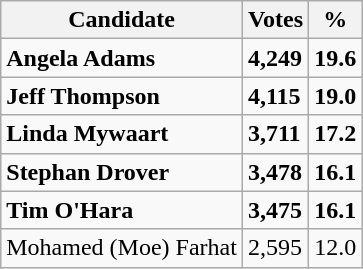<table class="wikitable">
<tr>
<th>Candidate</th>
<th>Votes</th>
<th>%</th>
</tr>
<tr>
<td><strong>Angela Adams</strong></td>
<td><strong>4,249</strong></td>
<td><strong>19.6</strong></td>
</tr>
<tr>
<td><strong>Jeff Thompson</strong></td>
<td><strong>4,115</strong></td>
<td><strong>19.0</strong></td>
</tr>
<tr>
<td><strong>Linda Mywaart</strong></td>
<td><strong>3,711</strong></td>
<td><strong>17.2</strong></td>
</tr>
<tr>
<td><strong>Stephan Drover</strong></td>
<td><strong>3,478</strong></td>
<td><strong>16.1</strong></td>
</tr>
<tr>
<td><strong>Tim O'Hara</strong></td>
<td><strong>3,475</strong></td>
<td><strong>16.1</strong></td>
</tr>
<tr>
<td>Mohamed (Moe) Farhat</td>
<td>2,595</td>
<td>12.0</td>
</tr>
</table>
